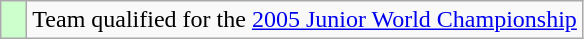<table class="wikitable" style="text-align: left;">
<tr>
<td width=10px bgcolor=#ccffcc></td>
<td>Team qualified for the <a href='#'>2005 Junior World Championship</a></td>
</tr>
</table>
